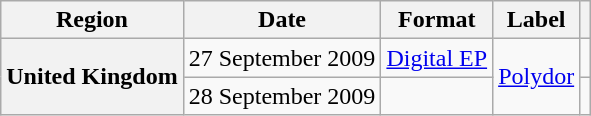<table class="wikitable plainrowheaders">
<tr>
<th scope="col">Region</th>
<th scope="col">Date</th>
<th scope="col">Format</th>
<th scope="col">Label</th>
<th scope="col"></th>
</tr>
<tr>
<th scope="row" rowspan="2">United Kingdom</th>
<td>27 September 2009</td>
<td><a href='#'>Digital EP</a></td>
<td rowspan="2"><a href='#'>Polydor</a></td>
<td align="center"></td>
</tr>
<tr>
<td>28 September 2009</td>
<td></td>
<td align="center"></td>
</tr>
</table>
